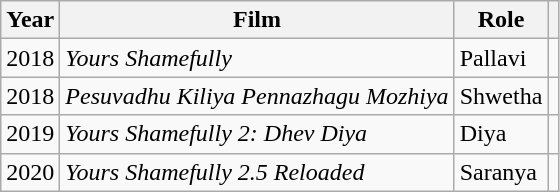<table class="wikitable sortable">
<tr>
<th>Year</th>
<th>Film</th>
<th>Role</th>
<th scope="col" class="unsortable"></th>
</tr>
<tr>
<td>2018</td>
<td><em>Yours Shamefully</em></td>
<td>Pallavi</td>
<td style="text-align:center;"></td>
</tr>
<tr>
<td>2018</td>
<td><em>Pesuvadhu Kiliya Pennazhagu Mozhiya</em></td>
<td>Shwetha</td>
<td></td>
</tr>
<tr>
<td>2019</td>
<td><em>Yours Shamefully 2: Dhev Diya</em></td>
<td>Diya</td>
<td style="text-align:center;"></td>
</tr>
<tr>
<td>2020</td>
<td><em>Yours Shamefully 2.5 Reloaded</em></td>
<td>Saranya</td>
<td style="text-align:center;"></td>
</tr>
</table>
